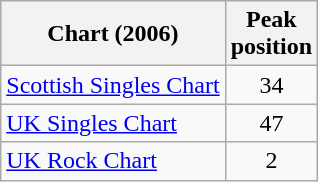<table class="wikitable">
<tr>
<th align="left">Chart (2006)</th>
<th align="left">Peak<br>position</th>
</tr>
<tr>
<td align="left"><a href='#'>Scottish Singles Chart</a></td>
<td align="center">34</td>
</tr>
<tr>
<td align="left"><a href='#'>UK Singles Chart</a></td>
<td align="center">47</td>
</tr>
<tr>
<td align="left"><a href='#'>UK Rock Chart</a></td>
<td align="center">2</td>
</tr>
</table>
